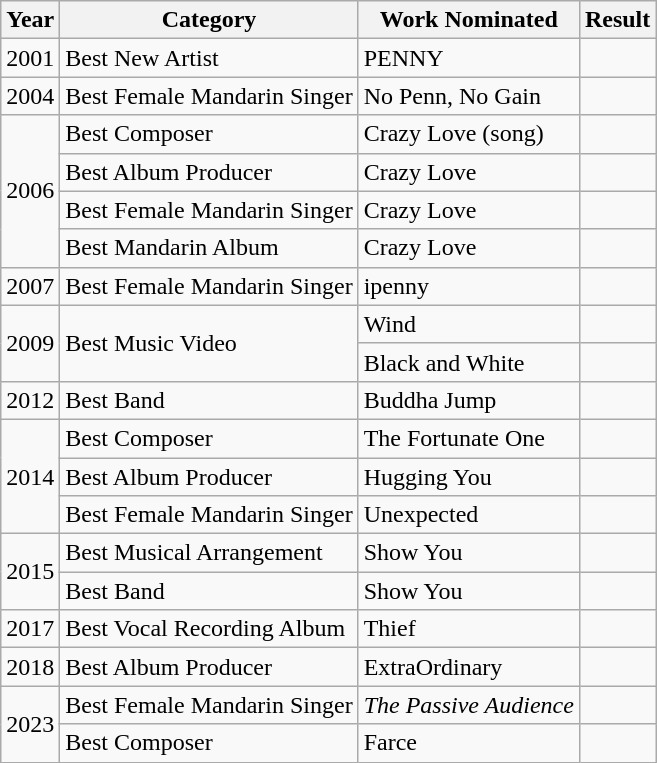<table class="wikitable">
<tr>
<th>Year</th>
<th>Category</th>
<th>Work Nominated</th>
<th>Result</th>
</tr>
<tr>
<td>2001</td>
<td>Best New Artist</td>
<td>PENNY</td>
<td></td>
</tr>
<tr>
<td>2004</td>
<td>Best Female Mandarin Singer</td>
<td>No Penn, No Gain</td>
<td></td>
</tr>
<tr>
<td rowspan="4">2006</td>
<td>Best Composer</td>
<td>Crazy Love (song)</td>
<td></td>
</tr>
<tr>
<td>Best Album Producer</td>
<td>Crazy Love</td>
<td></td>
</tr>
<tr>
<td>Best Female Mandarin Singer</td>
<td>Crazy Love</td>
<td></td>
</tr>
<tr>
<td>Best Mandarin Album</td>
<td>Crazy Love</td>
<td></td>
</tr>
<tr>
<td>2007</td>
<td>Best Female Mandarin Singer</td>
<td>ipenny</td>
<td></td>
</tr>
<tr>
<td rowspan="2">2009</td>
<td rowspan="2">Best Music Video</td>
<td>Wind</td>
<td></td>
</tr>
<tr>
<td>Black and White</td>
<td></td>
</tr>
<tr>
<td>2012</td>
<td>Best Band</td>
<td>Buddha Jump</td>
<td></td>
</tr>
<tr>
<td rowspan="3">2014</td>
<td>Best Composer</td>
<td>The Fortunate One</td>
<td></td>
</tr>
<tr>
<td>Best Album Producer</td>
<td>Hugging You</td>
<td></td>
</tr>
<tr>
<td>Best Female Mandarin Singer</td>
<td>Unexpected</td>
<td></td>
</tr>
<tr>
<td rowspan="2">2015</td>
<td>Best Musical Arrangement</td>
<td>Show You</td>
<td></td>
</tr>
<tr>
<td>Best Band</td>
<td>Show You</td>
<td></td>
</tr>
<tr>
<td>2017</td>
<td>Best Vocal Recording Album</td>
<td>Thief</td>
<td></td>
</tr>
<tr>
<td>2018</td>
<td>Best Album Producer</td>
<td>ExtraOrdinary</td>
<td></td>
</tr>
<tr>
<td rowspan=2>2023</td>
<td>Best Female Mandarin Singer</td>
<td><em>The Passive Audience</em></td>
<td></td>
</tr>
<tr>
<td>Best Composer</td>
<td>Farce</td>
<td></td>
</tr>
</table>
